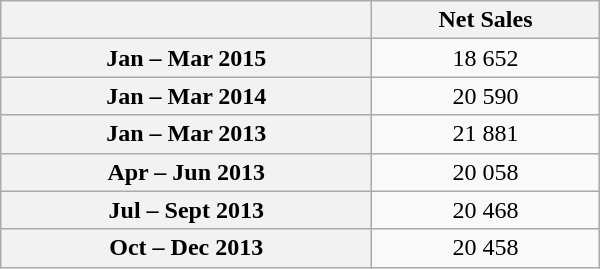<table class="wikitable sortable" style="text-align:center; width:400px; height:150px;">
<tr>
<th></th>
<th>Net Sales</th>
</tr>
<tr>
<th scope="row">Jan – Mar 2015</th>
<td>18 652</td>
</tr>
<tr>
<th scope="row">Jan – Mar 2014</th>
<td>20 590</td>
</tr>
<tr>
<th scope="row">Jan – Mar 2013</th>
<td>21 881</td>
</tr>
<tr>
<th scope="row">Apr – Jun 2013</th>
<td>20 058</td>
</tr>
<tr>
<th scope="row">Jul – Sept 2013</th>
<td>20 468</td>
</tr>
<tr>
<th scope="row">Oct – Dec 2013</th>
<td>20 458</td>
</tr>
</table>
